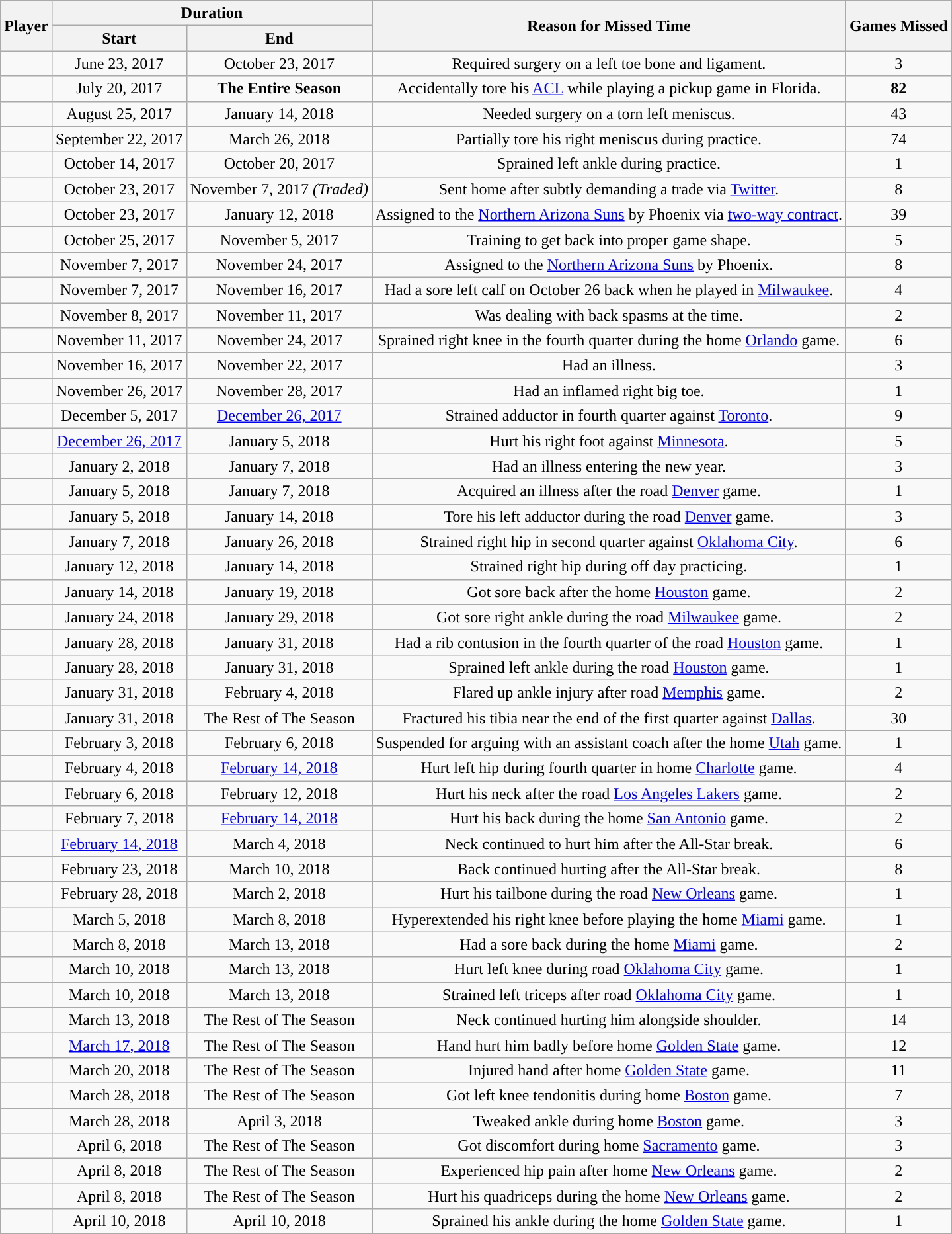<table class="wikitable sortable collapsible" style="text-align:center;">
<tr>
<th rowspan="2">Player</th>
<th colspan="2">Duration</th>
<th rowspan="2">Reason for Missed Time</th>
<th rowspan="2">Games Missed</th>
</tr>
<tr>
<th>Start</th>
<th>End</th>
</tr>
<tr>
<td></td>
<td>June 23, 2017</td>
<td>October 23, 2017</td>
<td>Required surgery on a left toe bone and ligament.</td>
<td>3</td>
</tr>
<tr>
<td></td>
<td>July 20, 2017</td>
<td><strong>The Entire Season</strong></td>
<td>Accidentally tore his <a href='#'>ACL</a> while playing a pickup game in Florida.</td>
<td><strong>82</strong></td>
</tr>
<tr>
<td></td>
<td>August 25, 2017</td>
<td>January 14, 2018</td>
<td>Needed surgery on a torn left meniscus.</td>
<td>43</td>
</tr>
<tr>
<td></td>
<td>September 22, 2017</td>
<td>March 26, 2018</td>
<td>Partially tore his right meniscus during practice.</td>
<td>74</td>
</tr>
<tr>
<td></td>
<td>October 14, 2017</td>
<td>October 20, 2017</td>
<td>Sprained left ankle during practice.</td>
<td>1</td>
</tr>
<tr>
<td></td>
<td>October 23, 2017</td>
<td>November 7, 2017 <em>(Traded)</em></td>
<td>Sent home after subtly demanding a trade via <a href='#'>Twitter</a>.</td>
<td>8</td>
</tr>
<tr>
<td></td>
<td>October 23, 2017</td>
<td>January 12, 2018</td>
<td>Assigned to the <a href='#'>Northern Arizona Suns</a> by Phoenix via <a href='#'>two-way contract</a>.</td>
<td>39</td>
</tr>
<tr>
<td></td>
<td>October 25, 2017</td>
<td>November 5, 2017</td>
<td>Training to get back into proper game shape.</td>
<td>5</td>
</tr>
<tr>
<td></td>
<td>November 7, 2017</td>
<td>November 24, 2017</td>
<td>Assigned to the <a href='#'>Northern Arizona Suns</a> by Phoenix.</td>
<td>8</td>
</tr>
<tr>
<td></td>
<td>November 7, 2017</td>
<td>November 16, 2017</td>
<td>Had a sore left calf on October 26 back when he played in <a href='#'>Milwaukee</a>.</td>
<td>4</td>
</tr>
<tr>
<td></td>
<td>November 8, 2017</td>
<td>November 11, 2017</td>
<td>Was dealing with back spasms at the time.</td>
<td>2</td>
</tr>
<tr>
<td></td>
<td>November 11, 2017</td>
<td>November 24, 2017</td>
<td>Sprained right knee in the fourth quarter during the home <a href='#'>Orlando</a> game.</td>
<td>6</td>
</tr>
<tr>
<td></td>
<td>November 16, 2017</td>
<td>November 22, 2017</td>
<td>Had an illness.</td>
<td>3</td>
</tr>
<tr>
<td></td>
<td>November 26, 2017</td>
<td>November 28, 2017</td>
<td>Had an inflamed right big toe.</td>
<td>1</td>
</tr>
<tr>
<td></td>
<td>December 5, 2017</td>
<td><a href='#'>December 26, 2017</a></td>
<td>Strained adductor in fourth quarter against <a href='#'>Toronto</a>.</td>
<td>9</td>
</tr>
<tr>
<td></td>
<td><a href='#'>December 26, 2017</a></td>
<td>January 5, 2018</td>
<td>Hurt his right foot against <a href='#'>Minnesota</a>.</td>
<td>5</td>
</tr>
<tr>
<td></td>
<td>January 2, 2018</td>
<td>January 7, 2018</td>
<td>Had an illness entering the new year.</td>
<td>3</td>
</tr>
<tr>
<td></td>
<td>January 5, 2018</td>
<td>January 7, 2018</td>
<td>Acquired an illness after the road <a href='#'>Denver</a> game.</td>
<td>1</td>
</tr>
<tr>
<td></td>
<td>January 5, 2018</td>
<td>January 14, 2018</td>
<td>Tore his left adductor during the road <a href='#'>Denver</a> game.</td>
<td>3</td>
</tr>
<tr>
<td></td>
<td>January 7, 2018</td>
<td>January 26, 2018</td>
<td>Strained right hip in second quarter against <a href='#'>Oklahoma City</a>.</td>
<td>6</td>
</tr>
<tr>
<td></td>
<td>January 12, 2018</td>
<td>January 14, 2018</td>
<td>Strained right hip during off day practicing.</td>
<td>1</td>
</tr>
<tr>
<td></td>
<td>January 14, 2018</td>
<td>January 19, 2018</td>
<td>Got sore back after the home <a href='#'>Houston</a> game.</td>
<td>2</td>
</tr>
<tr>
<td></td>
<td>January 24, 2018</td>
<td>January 29, 2018</td>
<td>Got sore right ankle during the road <a href='#'>Milwaukee</a> game.</td>
<td>2</td>
</tr>
<tr>
<td></td>
<td>January 28, 2018</td>
<td>January 31, 2018</td>
<td>Had a rib contusion in the fourth quarter of the road <a href='#'>Houston</a> game.</td>
<td>1</td>
</tr>
<tr>
<td></td>
<td>January 28, 2018</td>
<td>January 31, 2018</td>
<td>Sprained left ankle during the road <a href='#'>Houston</a> game.</td>
<td>1</td>
</tr>
<tr>
<td></td>
<td>January 31, 2018</td>
<td>February 4, 2018</td>
<td>Flared up ankle injury after road <a href='#'>Memphis</a> game.</td>
<td>2</td>
</tr>
<tr>
<td></td>
<td>January 31, 2018</td>
<td>The Rest of The Season</td>
<td>Fractured his tibia near the end of the first quarter against <a href='#'>Dallas</a>.</td>
<td>30</td>
</tr>
<tr>
<td></td>
<td>February 3, 2018</td>
<td>February 6, 2018</td>
<td>Suspended for arguing with an assistant coach after the home <a href='#'>Utah</a> game.</td>
<td>1</td>
</tr>
<tr>
<td></td>
<td>February 4, 2018</td>
<td><a href='#'>February 14, 2018</a></td>
<td>Hurt left hip during fourth quarter in home <a href='#'>Charlotte</a> game.</td>
<td>4</td>
</tr>
<tr>
<td></td>
<td>February 6, 2018</td>
<td>February 12, 2018</td>
<td>Hurt his neck after the road <a href='#'>Los Angeles Lakers</a> game.</td>
<td>2</td>
</tr>
<tr>
<td></td>
<td>February 7, 2018</td>
<td><a href='#'>February 14, 2018</a></td>
<td>Hurt his back during the home <a href='#'>San Antonio</a> game.</td>
<td>2</td>
</tr>
<tr>
<td></td>
<td><a href='#'>February 14, 2018</a></td>
<td>March 4, 2018</td>
<td>Neck continued to hurt him after the All-Star break.</td>
<td>6</td>
</tr>
<tr>
<td></td>
<td>February 23, 2018</td>
<td>March 10, 2018</td>
<td>Back continued hurting after the All-Star break.</td>
<td>8</td>
</tr>
<tr>
<td></td>
<td>February 28, 2018</td>
<td>March 2, 2018</td>
<td>Hurt his tailbone during the road <a href='#'>New Orleans</a> game.</td>
<td>1</td>
</tr>
<tr>
<td></td>
<td>March 5, 2018</td>
<td>March 8, 2018</td>
<td>Hyperextended his right knee before playing the home <a href='#'>Miami</a> game.</td>
<td>1</td>
</tr>
<tr>
<td></td>
<td>March 8, 2018</td>
<td>March 13, 2018</td>
<td>Had a sore back during the home <a href='#'>Miami</a> game.</td>
<td>2</td>
</tr>
<tr>
<td></td>
<td>March 10, 2018</td>
<td>March 13, 2018</td>
<td>Hurt left knee during road <a href='#'>Oklahoma City</a> game.</td>
<td>1</td>
</tr>
<tr>
<td></td>
<td>March 10, 2018</td>
<td>March 13, 2018</td>
<td>Strained left triceps after road <a href='#'>Oklahoma City</a> game.</td>
<td>1</td>
</tr>
<tr>
<td></td>
<td>March 13, 2018</td>
<td>The Rest of The Season</td>
<td>Neck continued hurting him alongside shoulder.</td>
<td>14</td>
</tr>
<tr>
<td></td>
<td><a href='#'>March 17, 2018</a></td>
<td>The Rest of The Season</td>
<td>Hand hurt him badly before home <a href='#'>Golden State</a> game.</td>
<td>12</td>
</tr>
<tr>
<td></td>
<td>March 20, 2018</td>
<td>The Rest of The Season</td>
<td>Injured hand after home <a href='#'>Golden State</a> game.</td>
<td>11</td>
</tr>
<tr>
<td></td>
<td>March 28, 2018</td>
<td>The Rest of The Season</td>
<td>Got left knee tendonitis during home <a href='#'>Boston</a> game.</td>
<td>7</td>
</tr>
<tr>
<td></td>
<td>March 28, 2018</td>
<td>April 3, 2018</td>
<td>Tweaked ankle during home <a href='#'>Boston</a> game.</td>
<td>3</td>
</tr>
<tr>
<td></td>
<td>April 6, 2018</td>
<td>The Rest of The Season</td>
<td>Got discomfort during home <a href='#'>Sacramento</a> game.</td>
<td>3</td>
</tr>
<tr>
<td></td>
<td>April 8, 2018</td>
<td>The Rest of The Season</td>
<td>Experienced hip pain after home <a href='#'>New Orleans</a> game.</td>
<td>2</td>
</tr>
<tr>
<td></td>
<td>April 8, 2018</td>
<td>The Rest of The Season</td>
<td>Hurt his quadriceps during the home <a href='#'>New Orleans</a> game.</td>
<td>2</td>
</tr>
<tr>
<td></td>
<td>April 10, 2018</td>
<td>April 10, 2018</td>
<td>Sprained his ankle during the home <a href='#'>Golden State</a> game.</td>
<td>1</td>
</tr>
</table>
